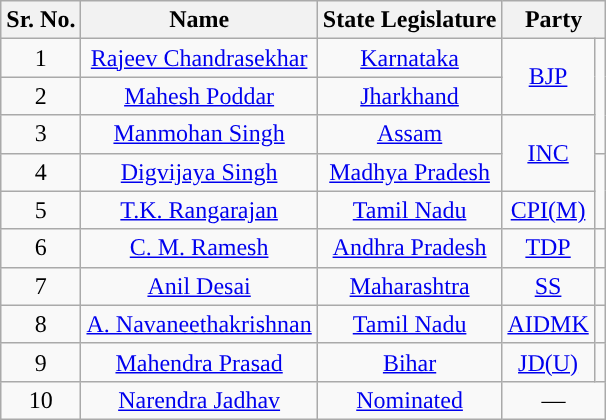<table class="wikitable">
<tr>
<th>Sr. No.</th>
<th>Name</th>
<th>State Legislature</th>
<th colspan="2">Party</th>
</tr>
<tr align="center">
<td>1</td>
<td><a href='#'>Rajeev Chandrasekhar</a></td>
<td><a href='#'>Karnataka</a></td>
<td rowspan="2"><a href='#'>BJP</a></td>
<td rowspan="3"></td>
</tr>
<tr align="center">
<td>2</td>
<td><a href='#'>Mahesh Poddar</a></td>
<td><a href='#'>Jharkhand</a></td>
</tr>
<tr align="center">
<td>3</td>
<td><a href='#'>Manmohan Singh</a></td>
<td><a href='#'>Assam</a></td>
<td rowspan="2"><a href='#'>INC</a></td>
</tr>
<tr align="center">
<td>4</td>
<td><a href='#'>Digvijaya Singh</a></td>
<td><a href='#'>Madhya Pradesh</a></td>
<td rowspan="2"></td>
</tr>
<tr align="center">
<td>5</td>
<td><a href='#'>T.K. Rangarajan</a></td>
<td><a href='#'>Tamil Nadu</a></td>
<td><a href='#'>CPI(M)</a></td>
</tr>
<tr align="center">
<td>6</td>
<td><a href='#'>C. M. Ramesh</a></td>
<td><a href='#'>Andhra Pradesh</a></td>
<td><a href='#'>TDP</a></td>
<td></td>
</tr>
<tr align="center">
<td>7</td>
<td><a href='#'>Anil Desai</a></td>
<td><a href='#'>Maharashtra</a></td>
<td><a href='#'>SS</a></td>
<td></td>
</tr>
<tr align="center">
<td>8</td>
<td><a href='#'>A. Navaneethakrishnan</a></td>
<td><a href='#'>Tamil Nadu</a></td>
<td><a href='#'>AIDMK</a></td>
<td></td>
</tr>
<tr align="center">
<td>9</td>
<td><a href='#'>Mahendra Prasad</a></td>
<td><a href='#'>Bihar</a></td>
<td><a href='#'>JD(U)</a></td>
<td></td>
</tr>
<tr align="center">
<td>10</td>
<td><a href='#'>Narendra Jadhav</a></td>
<td><a href='#'>Nominated</a></td>
<td colspan="2">—</td>
</tr>
</table>
